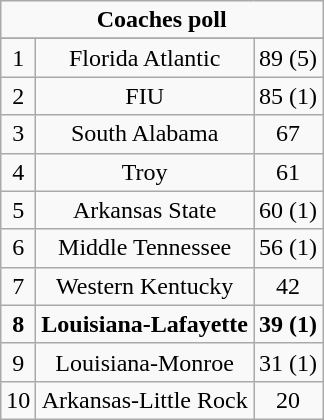<table class="wikitable">
<tr style="text-align:center;">
<td colspan="3"><strong>Coaches poll </strong></td>
</tr>
<tr style="text-align:center;">
</tr>
<tr style="text-align:center;">
<td>1</td>
<td>Florida Atlantic</td>
<td>89 (5)</td>
</tr>
<tr style="text-align:center;">
<td>2</td>
<td>FIU</td>
<td>85 (1)</td>
</tr>
<tr style="text-align:center;">
<td>3</td>
<td>South Alabama</td>
<td>67</td>
</tr>
<tr style="text-align:center;">
<td>4</td>
<td>Troy</td>
<td>61</td>
</tr>
<tr style="text-align:center;">
<td>5</td>
<td>Arkansas State</td>
<td>60 (1)</td>
</tr>
<tr style="text-align:center;">
<td>6</td>
<td>Middle Tennessee</td>
<td>56 (1)</td>
</tr>
<tr style="text-align:center;">
<td>7</td>
<td>Western Kentucky</td>
<td>42</td>
</tr>
<tr style="text-align:center;">
<td><strong>8</strong></td>
<td><strong>Louisiana-Lafayette</strong></td>
<td><strong>39 (1)</strong></td>
</tr>
<tr style="text-align:center;">
<td>9</td>
<td>Louisiana-Monroe</td>
<td>31 (1)</td>
</tr>
<tr style="text-align:center;">
<td>10</td>
<td>Arkansas-Little Rock</td>
<td>20</td>
</tr>
</table>
